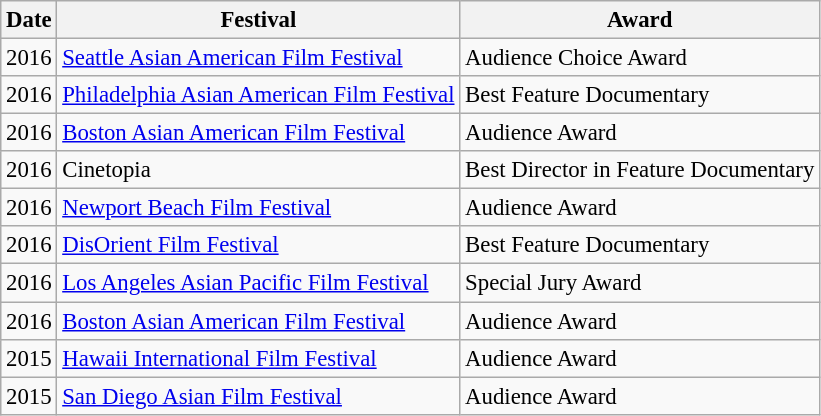<table class="wikitable" style="font-size: 95%;">
<tr>
<th>Date</th>
<th>Festival</th>
<th>Award</th>
</tr>
<tr>
<td>2016</td>
<td><a href='#'>Seattle Asian American Film Festival</a></td>
<td>Audience Choice Award</td>
</tr>
<tr>
<td>2016</td>
<td><a href='#'>Philadelphia Asian American Film Festival</a></td>
<td>Best Feature Documentary</td>
</tr>
<tr>
<td>2016</td>
<td><a href='#'>Boston Asian American Film Festival</a></td>
<td>Audience Award</td>
</tr>
<tr>
<td>2016</td>
<td>Cinetopia</td>
<td>Best Director in Feature Documentary</td>
</tr>
<tr>
<td>2016</td>
<td><a href='#'>Newport Beach Film Festival</a></td>
<td>Audience Award</td>
</tr>
<tr>
<td>2016</td>
<td><a href='#'>DisOrient Film Festival</a></td>
<td>Best Feature Documentary</td>
</tr>
<tr>
<td>2016</td>
<td><a href='#'>Los Angeles Asian Pacific Film Festival</a></td>
<td>Special Jury Award</td>
</tr>
<tr>
<td>2016</td>
<td><a href='#'>Boston Asian American Film Festival</a></td>
<td>Audience Award</td>
</tr>
<tr>
<td>2015</td>
<td><a href='#'>Hawaii International Film Festival</a></td>
<td>Audience Award</td>
</tr>
<tr>
<td>2015</td>
<td><a href='#'>San Diego Asian Film Festival</a></td>
<td>Audience Award</td>
</tr>
</table>
